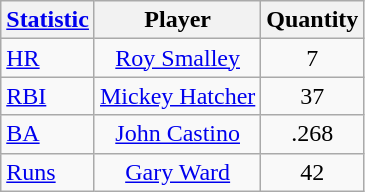<table class="wikitable" style="text-align: center;">
<tr>
<th><a href='#'>Statistic</a></th>
<th>Player</th>
<th>Quantity</th>
</tr>
<tr>
<td align="left"><a href='#'>HR</a></td>
<td><a href='#'>Roy Smalley</a></td>
<td>7</td>
</tr>
<tr>
<td align="left"><a href='#'>RBI</a></td>
<td><a href='#'>Mickey Hatcher</a></td>
<td>37</td>
</tr>
<tr>
<td align="left"><a href='#'>BA</a></td>
<td><a href='#'>John Castino</a></td>
<td>.268</td>
</tr>
<tr>
<td align="left"><a href='#'>Runs</a></td>
<td><a href='#'>Gary Ward</a></td>
<td>42</td>
</tr>
</table>
